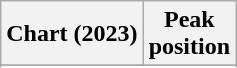<table class="wikitable sortable plainrowheaders" style="text-align:center">
<tr>
<th scope="col">Chart (2023)</th>
<th scope="col">Peak<br>position</th>
</tr>
<tr>
</tr>
<tr>
</tr>
</table>
